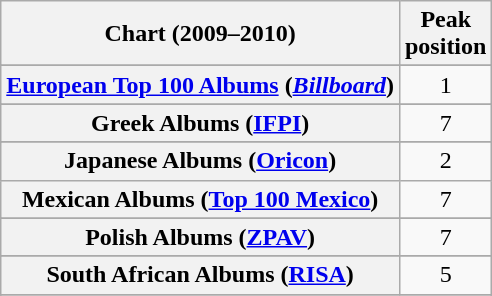<table class="wikitable sortable plainrowheaders" style="text-align:center">
<tr>
<th scope="col">Chart (2009–2010)</th>
<th scope="col">Peak<br> position</th>
</tr>
<tr>
</tr>
<tr>
</tr>
<tr>
</tr>
<tr>
</tr>
<tr>
</tr>
<tr>
</tr>
<tr>
</tr>
<tr>
<th scope="row"><a href='#'>European Top 100 Albums</a> (<em><a href='#'>Billboard</a></em>)</th>
<td>1</td>
</tr>
<tr>
</tr>
<tr>
</tr>
<tr>
</tr>
<tr>
<th scope="row">Greek Albums (<a href='#'>IFPI</a>)</th>
<td>7</td>
</tr>
<tr>
</tr>
<tr>
</tr>
<tr>
</tr>
<tr>
<th scope="row">Japanese Albums (<a href='#'>Oricon</a>)</th>
<td>2</td>
</tr>
<tr>
<th scope="row">Mexican Albums (<a href='#'>Top 100 Mexico</a>)</th>
<td>7</td>
</tr>
<tr>
</tr>
<tr>
</tr>
<tr>
<th scope="row">Polish Albums (<a href='#'>ZPAV</a>)</th>
<td>7</td>
</tr>
<tr>
</tr>
<tr>
</tr>
<tr>
<th scope="row">South African Albums (<a href='#'>RISA</a>)</th>
<td>5</td>
</tr>
<tr>
</tr>
<tr>
</tr>
<tr>
</tr>
<tr>
</tr>
<tr>
</tr>
<tr>
</tr>
<tr>
</tr>
</table>
